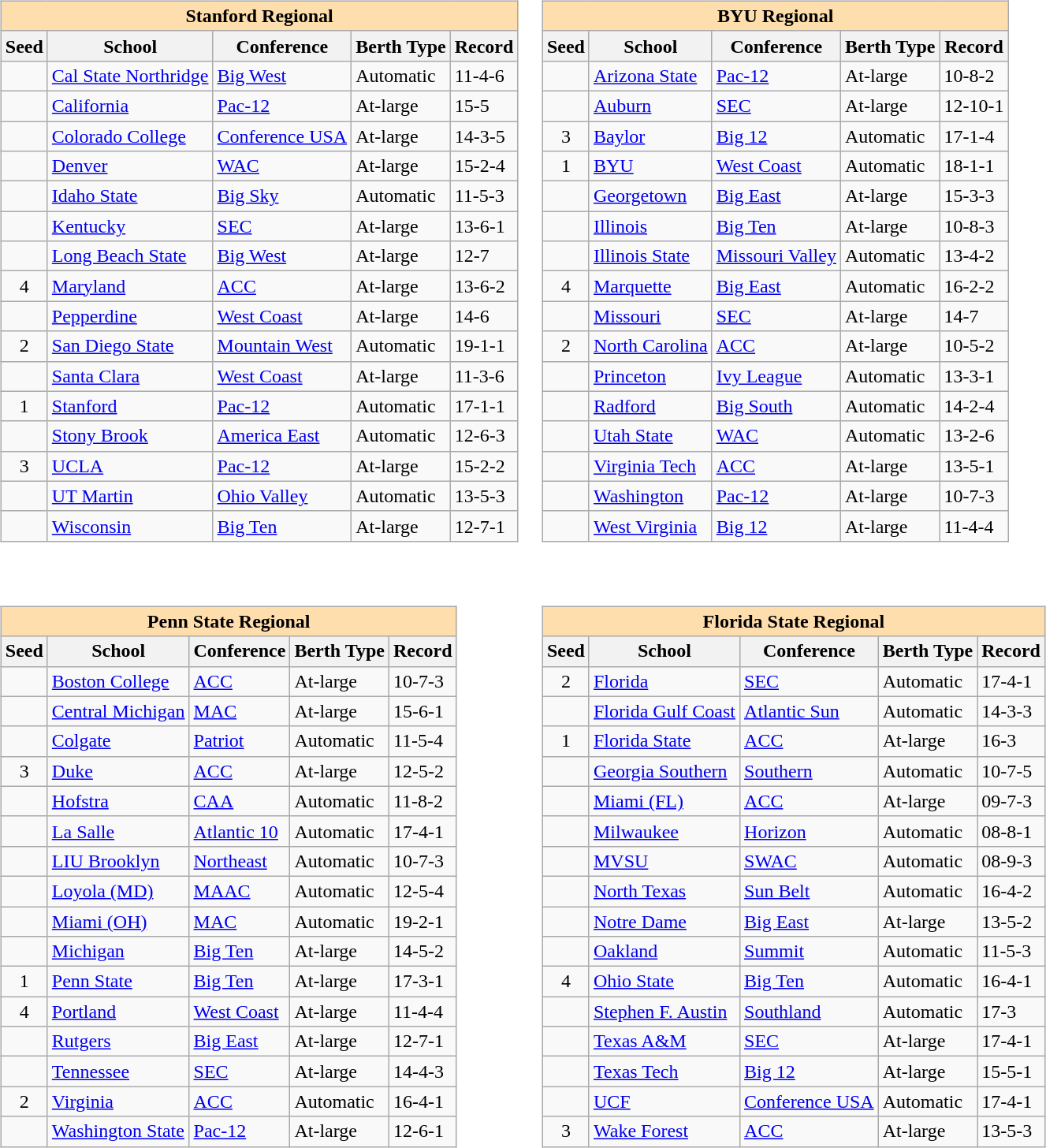<table>
<tr>
<td valign=top><br><table class="wikitable sortable">
<tr>
<th colspan="5" style="background:#ffdead;">Stanford Regional</th>
</tr>
<tr>
<th>Seed</th>
<th>School</th>
<th>Conference</th>
<th>Berth Type</th>
<th>Record</th>
</tr>
<tr>
<td></td>
<td><a href='#'>Cal State Northridge</a></td>
<td><a href='#'>Big West</a></td>
<td>Automatic</td>
<td>11-4-6</td>
</tr>
<tr>
<td></td>
<td><a href='#'>California</a></td>
<td><a href='#'>Pac-12</a></td>
<td>At-large</td>
<td>15-5</td>
</tr>
<tr>
<td></td>
<td><a href='#'>Colorado College</a></td>
<td><a href='#'>Conference USA</a></td>
<td>At-large</td>
<td>14-3-5</td>
</tr>
<tr>
<td></td>
<td><a href='#'>Denver</a></td>
<td><a href='#'>WAC</a></td>
<td>At-large</td>
<td>15-2-4</td>
</tr>
<tr>
<td></td>
<td><a href='#'>Idaho State</a></td>
<td><a href='#'>Big Sky</a></td>
<td>Automatic</td>
<td>11-5-3</td>
</tr>
<tr>
<td></td>
<td><a href='#'>Kentucky</a></td>
<td><a href='#'>SEC</a></td>
<td>At-large</td>
<td>13-6-1</td>
</tr>
<tr>
<td></td>
<td><a href='#'>Long Beach State</a></td>
<td><a href='#'>Big West</a></td>
<td>At-large</td>
<td>12-7</td>
</tr>
<tr>
<td align=center>4</td>
<td><a href='#'>Maryland</a></td>
<td><a href='#'>ACC</a></td>
<td>At-large</td>
<td>13-6-2</td>
</tr>
<tr>
<td></td>
<td><a href='#'>Pepperdine</a></td>
<td><a href='#'>West Coast</a></td>
<td>At-large</td>
<td>14-6</td>
</tr>
<tr>
<td align=center>2</td>
<td><a href='#'>San Diego State</a></td>
<td><a href='#'>Mountain West</a></td>
<td>Automatic</td>
<td>19-1-1</td>
</tr>
<tr>
<td></td>
<td><a href='#'>Santa Clara</a></td>
<td><a href='#'>West Coast</a></td>
<td>At-large</td>
<td>11-3-6</td>
</tr>
<tr>
<td align=center>1</td>
<td><a href='#'>Stanford</a></td>
<td><a href='#'>Pac-12</a></td>
<td>Automatic</td>
<td>17-1-1</td>
</tr>
<tr>
<td></td>
<td><a href='#'>Stony Brook</a></td>
<td><a href='#'>America East</a></td>
<td>Automatic</td>
<td>12-6-3</td>
</tr>
<tr>
<td align=center>3</td>
<td><a href='#'>UCLA</a></td>
<td><a href='#'>Pac-12</a></td>
<td>At-large</td>
<td>15-2-2</td>
</tr>
<tr>
<td></td>
<td><a href='#'>UT Martin</a></td>
<td><a href='#'>Ohio Valley</a></td>
<td>Automatic</td>
<td>13-5-3</td>
</tr>
<tr>
<td></td>
<td><a href='#'>Wisconsin</a></td>
<td><a href='#'>Big Ten</a></td>
<td>At-large</td>
<td>12-7-1</td>
</tr>
</table>
</td>
<td valign=top><br><table class="wikitable sortable">
<tr>
<th colspan="5" style="background:#ffdead;">BYU Regional</th>
</tr>
<tr>
<th>Seed</th>
<th>School</th>
<th>Conference</th>
<th>Berth Type</th>
<th>Record</th>
</tr>
<tr>
<td></td>
<td><a href='#'>Arizona State</a></td>
<td><a href='#'>Pac-12</a></td>
<td>At-large</td>
<td>10-8-2</td>
</tr>
<tr>
<td></td>
<td><a href='#'>Auburn</a></td>
<td><a href='#'>SEC</a></td>
<td>At-large</td>
<td>12-10-1</td>
</tr>
<tr>
<td align=center>3</td>
<td><a href='#'>Baylor</a></td>
<td><a href='#'>Big 12</a></td>
<td>Automatic</td>
<td>17-1-4</td>
</tr>
<tr>
<td align=center>1</td>
<td><a href='#'>BYU</a></td>
<td><a href='#'>West Coast</a></td>
<td>Automatic</td>
<td>18-1-1</td>
</tr>
<tr>
<td></td>
<td><a href='#'>Georgetown</a></td>
<td><a href='#'>Big East</a></td>
<td>At-large</td>
<td>15-3-3</td>
</tr>
<tr>
<td></td>
<td><a href='#'>Illinois</a></td>
<td><a href='#'>Big Ten</a></td>
<td>At-large</td>
<td>10-8-3</td>
</tr>
<tr>
<td></td>
<td><a href='#'>Illinois State</a></td>
<td><a href='#'>Missouri Valley</a></td>
<td>Automatic</td>
<td>13-4-2</td>
</tr>
<tr>
<td align=center>4</td>
<td><a href='#'>Marquette</a></td>
<td><a href='#'>Big East</a></td>
<td>Automatic</td>
<td>16-2-2</td>
</tr>
<tr>
<td></td>
<td><a href='#'>Missouri</a></td>
<td><a href='#'>SEC</a></td>
<td>At-large</td>
<td>14-7</td>
</tr>
<tr>
<td align=center>2</td>
<td><a href='#'>North Carolina</a></td>
<td><a href='#'>ACC</a></td>
<td>At-large</td>
<td>10-5-2</td>
</tr>
<tr>
<td></td>
<td><a href='#'>Princeton</a></td>
<td><a href='#'>Ivy League</a></td>
<td>Automatic</td>
<td>13-3-1</td>
</tr>
<tr>
<td></td>
<td><a href='#'>Radford</a></td>
<td><a href='#'>Big South</a></td>
<td>Automatic</td>
<td>14-2-4</td>
</tr>
<tr>
<td></td>
<td><a href='#'>Utah State</a></td>
<td><a href='#'>WAC</a></td>
<td>Automatic</td>
<td>13-2-6</td>
</tr>
<tr>
<td></td>
<td><a href='#'>Virginia Tech</a></td>
<td><a href='#'>ACC</a></td>
<td>At-large</td>
<td>13-5-1</td>
</tr>
<tr>
<td></td>
<td><a href='#'>Washington</a></td>
<td><a href='#'>Pac-12</a></td>
<td>At-large</td>
<td>10-7-3</td>
</tr>
<tr>
<td></td>
<td><a href='#'>West Virginia</a></td>
<td><a href='#'>Big 12</a></td>
<td>At-large</td>
<td>11-4-4</td>
</tr>
</table>
</td>
</tr>
<tr>
<td valign=top><br><table class="wikitable sortable">
<tr>
<th colspan="5" style="background:#ffdead;">Penn State Regional</th>
</tr>
<tr>
<th>Seed</th>
<th>School</th>
<th>Conference</th>
<th>Berth Type</th>
<th>Record</th>
</tr>
<tr>
<td></td>
<td><a href='#'>Boston College</a></td>
<td><a href='#'>ACC</a></td>
<td>At-large</td>
<td>10-7-3</td>
</tr>
<tr>
<td></td>
<td><a href='#'>Central Michigan</a></td>
<td><a href='#'>MAC</a></td>
<td>At-large</td>
<td>15-6-1</td>
</tr>
<tr>
<td></td>
<td><a href='#'>Colgate</a></td>
<td><a href='#'>Patriot</a></td>
<td>Automatic</td>
<td>11-5-4</td>
</tr>
<tr>
<td align=center>3</td>
<td><a href='#'>Duke</a></td>
<td><a href='#'>ACC</a></td>
<td>At-large</td>
<td>12-5-2</td>
</tr>
<tr>
<td></td>
<td><a href='#'>Hofstra</a></td>
<td><a href='#'>CAA</a></td>
<td>Automatic</td>
<td>11-8-2</td>
</tr>
<tr>
<td></td>
<td><a href='#'>La Salle</a></td>
<td><a href='#'>Atlantic 10</a></td>
<td>Automatic</td>
<td>17-4-1</td>
</tr>
<tr>
<td></td>
<td><a href='#'>LIU Brooklyn</a></td>
<td><a href='#'>Northeast</a></td>
<td>Automatic</td>
<td>10-7-3</td>
</tr>
<tr>
<td></td>
<td><a href='#'>Loyola (MD)</a></td>
<td><a href='#'>MAAC</a></td>
<td>Automatic</td>
<td>12-5-4</td>
</tr>
<tr>
<td></td>
<td><a href='#'>Miami (OH)</a></td>
<td><a href='#'>MAC</a></td>
<td>Automatic</td>
<td>19-2-1</td>
</tr>
<tr>
<td></td>
<td><a href='#'>Michigan</a></td>
<td><a href='#'>Big Ten</a></td>
<td>At-large</td>
<td>14-5-2</td>
</tr>
<tr>
<td align=center>1</td>
<td><a href='#'>Penn State</a></td>
<td><a href='#'>Big Ten</a></td>
<td>At-large</td>
<td>17-3-1</td>
</tr>
<tr>
<td align=center>4</td>
<td><a href='#'>Portland</a></td>
<td><a href='#'>West Coast</a></td>
<td>At-large</td>
<td>11-4-4</td>
</tr>
<tr>
<td></td>
<td><a href='#'>Rutgers</a></td>
<td><a href='#'>Big East</a></td>
<td>At-large</td>
<td>12-7-1</td>
</tr>
<tr>
<td></td>
<td><a href='#'>Tennessee</a></td>
<td><a href='#'>SEC</a></td>
<td>At-large</td>
<td>14-4-3</td>
</tr>
<tr>
<td align=center>2</td>
<td><a href='#'>Virginia</a></td>
<td><a href='#'>ACC</a></td>
<td>Automatic</td>
<td>16-4-1</td>
</tr>
<tr>
<td></td>
<td><a href='#'>Washington State</a></td>
<td><a href='#'>Pac-12</a></td>
<td>At-large</td>
<td>12-6-1</td>
</tr>
</table>
</td>
<td valign=top><br><table class="wikitable sortable">
<tr>
<th colspan="5" style="background:#ffdead;">Florida State Regional</th>
</tr>
<tr>
<th>Seed</th>
<th>School</th>
<th>Conference</th>
<th>Berth Type</th>
<th>Record</th>
</tr>
<tr>
<td align=center>2</td>
<td><a href='#'>Florida</a></td>
<td><a href='#'>SEC</a></td>
<td>Automatic</td>
<td>17-4-1</td>
</tr>
<tr>
<td></td>
<td><a href='#'>Florida Gulf Coast</a></td>
<td><a href='#'>Atlantic Sun</a></td>
<td>Automatic</td>
<td>14-3-3</td>
</tr>
<tr>
<td align=center>1</td>
<td><a href='#'>Florida State</a></td>
<td><a href='#'>ACC</a></td>
<td>At-large</td>
<td>16-3</td>
</tr>
<tr>
<td></td>
<td><a href='#'>Georgia Southern</a></td>
<td><a href='#'>Southern</a></td>
<td>Automatic</td>
<td>10-7-5</td>
</tr>
<tr>
<td></td>
<td><a href='#'>Miami (FL)</a></td>
<td><a href='#'>ACC</a></td>
<td>At-large</td>
<td>09-7-3</td>
</tr>
<tr>
<td></td>
<td><a href='#'>Milwaukee</a></td>
<td><a href='#'>Horizon</a></td>
<td>Automatic</td>
<td>08-8-1</td>
</tr>
<tr>
<td></td>
<td><a href='#'>MVSU</a></td>
<td><a href='#'>SWAC</a></td>
<td>Automatic</td>
<td>08-9-3</td>
</tr>
<tr>
<td></td>
<td><a href='#'>North Texas</a></td>
<td><a href='#'>Sun Belt</a></td>
<td>Automatic</td>
<td>16-4-2</td>
</tr>
<tr>
<td></td>
<td><a href='#'>Notre Dame</a></td>
<td><a href='#'>Big East</a></td>
<td>At-large</td>
<td>13-5-2</td>
</tr>
<tr>
<td></td>
<td><a href='#'>Oakland</a></td>
<td><a href='#'>Summit</a></td>
<td>Automatic</td>
<td>11-5-3</td>
</tr>
<tr>
<td align=center>4</td>
<td><a href='#'>Ohio State</a></td>
<td><a href='#'>Big Ten</a></td>
<td>Automatic</td>
<td>16-4-1</td>
</tr>
<tr>
<td></td>
<td><a href='#'>Stephen F. Austin</a></td>
<td><a href='#'>Southland</a></td>
<td>Automatic</td>
<td>17-3</td>
</tr>
<tr>
<td></td>
<td><a href='#'>Texas A&M</a></td>
<td><a href='#'>SEC</a></td>
<td>At-large</td>
<td>17-4-1</td>
</tr>
<tr>
<td></td>
<td><a href='#'>Texas Tech</a></td>
<td><a href='#'>Big 12</a></td>
<td>At-large</td>
<td>15-5-1</td>
</tr>
<tr>
<td></td>
<td><a href='#'>UCF</a></td>
<td><a href='#'>Conference USA</a></td>
<td>Automatic</td>
<td>17-4-1</td>
</tr>
<tr>
<td align=center>3</td>
<td><a href='#'>Wake Forest</a></td>
<td><a href='#'>ACC</a></td>
<td>At-large</td>
<td>13-5-3</td>
</tr>
</table>
</td>
</tr>
</table>
